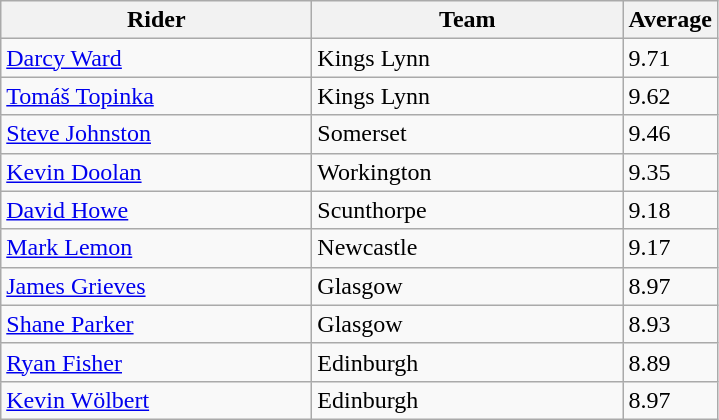<table class="wikitable" style="font-size: 100%">
<tr>
<th width=200>Rider</th>
<th width=200>Team</th>
<th width=40>Average</th>
</tr>
<tr>
<td align="left"> <a href='#'>Darcy Ward</a></td>
<td>Kings Lynn</td>
<td>9.71</td>
</tr>
<tr>
<td align="left"> <a href='#'>Tomáš Topinka</a></td>
<td>Kings Lynn</td>
<td>9.62</td>
</tr>
<tr>
<td align="left"> <a href='#'>Steve Johnston</a></td>
<td>Somerset</td>
<td>9.46</td>
</tr>
<tr>
<td align="left"> <a href='#'>Kevin Doolan</a></td>
<td>Workington</td>
<td>9.35</td>
</tr>
<tr>
<td align="left"> <a href='#'>David Howe</a></td>
<td>Scunthorpe</td>
<td>9.18</td>
</tr>
<tr>
<td align="left"> <a href='#'>Mark Lemon</a></td>
<td>Newcastle</td>
<td>9.17</td>
</tr>
<tr>
<td align="left"> <a href='#'>James Grieves</a></td>
<td>Glasgow</td>
<td>8.97</td>
</tr>
<tr>
<td align="left"> <a href='#'>Shane Parker</a></td>
<td>Glasgow</td>
<td>8.93</td>
</tr>
<tr>
<td align="left"> <a href='#'>Ryan Fisher</a></td>
<td>Edinburgh</td>
<td>8.89</td>
</tr>
<tr>
<td align="left"> <a href='#'>Kevin Wölbert</a></td>
<td>Edinburgh</td>
<td>8.97</td>
</tr>
</table>
